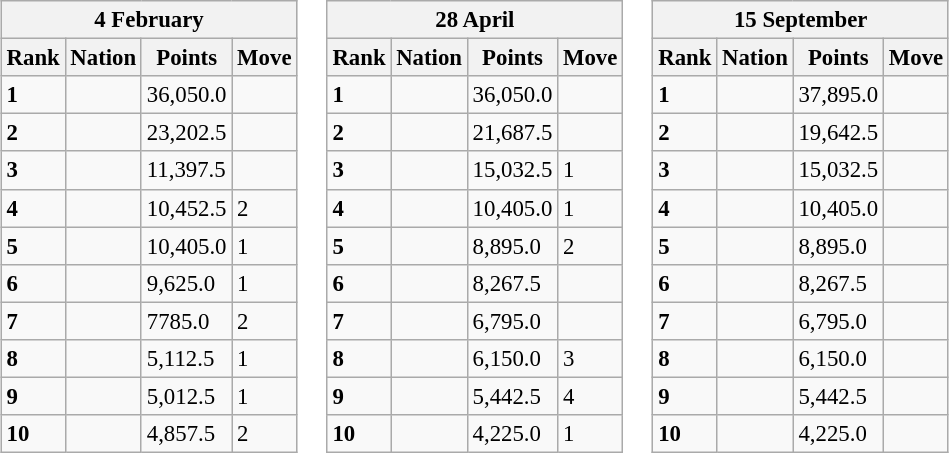<table>
<tr valign=top>
<td><br><table class="wikitable" style="font-size:95%;">
<tr>
<th colspan="4">4 February</th>
</tr>
<tr>
<th>Rank</th>
<th>Nation</th>
<th>Points</th>
<th>Move</th>
</tr>
<tr>
<td><strong>1</strong></td>
<td></td>
<td>36,050.0</td>
<td></td>
</tr>
<tr>
<td><strong>2</strong></td>
<td></td>
<td>23,202.5</td>
<td></td>
</tr>
<tr>
<td><strong>3</strong></td>
<td></td>
<td>11,397.5</td>
<td></td>
</tr>
<tr>
<td><strong>4</strong></td>
<td></td>
<td>10,452.5</td>
<td> 2</td>
</tr>
<tr>
<td><strong>5</strong></td>
<td></td>
<td>10,405.0</td>
<td> 1</td>
</tr>
<tr>
<td><strong>6</strong></td>
<td></td>
<td>9,625.0</td>
<td> 1</td>
</tr>
<tr>
<td><strong>7</strong></td>
<td></td>
<td>7785.0</td>
<td> 2</td>
</tr>
<tr>
<td><strong>8</strong></td>
<td></td>
<td>5,112.5</td>
<td> 1</td>
</tr>
<tr>
<td><strong>9</strong></td>
<td></td>
<td>5,012.5</td>
<td> 1</td>
</tr>
<tr>
<td><strong>10</strong></td>
<td></td>
<td>4,857.5</td>
<td> 2</td>
</tr>
</table>
</td>
<td><br><table class="wikitable" style="font-size:95%;">
<tr>
<th colspan="4">28 April</th>
</tr>
<tr>
<th>Rank</th>
<th>Nation</th>
<th>Points</th>
<th>Move</th>
</tr>
<tr>
<td><strong>1</strong></td>
<td></td>
<td>36,050.0</td>
<td></td>
</tr>
<tr>
<td><strong>2</strong></td>
<td></td>
<td>21,687.5</td>
<td></td>
</tr>
<tr>
<td><strong>3</strong></td>
<td></td>
<td>15,032.5</td>
<td> 1</td>
</tr>
<tr>
<td><strong>4</strong></td>
<td></td>
<td>10,405.0</td>
<td> 1</td>
</tr>
<tr>
<td><strong>5</strong></td>
<td></td>
<td>8,895.0</td>
<td> 2</td>
</tr>
<tr>
<td><strong>6</strong></td>
<td></td>
<td>8,267.5</td>
<td></td>
</tr>
<tr>
<td><strong>7</strong></td>
<td></td>
<td>6,795.0</td>
<td></td>
</tr>
<tr>
<td><strong>8</strong></td>
<td></td>
<td>6,150.0</td>
<td> 3</td>
</tr>
<tr>
<td><strong>9</strong></td>
<td></td>
<td>5,442.5</td>
<td> 4</td>
</tr>
<tr>
<td><strong>10</strong></td>
<td></td>
<td>4,225.0</td>
<td> 1</td>
</tr>
</table>
</td>
<td><br><table class="wikitable" style="font-size:95%;">
<tr>
<th colspan="4">15 September</th>
</tr>
<tr>
<th>Rank</th>
<th>Nation</th>
<th>Points</th>
<th>Move</th>
</tr>
<tr>
<td><strong>1</strong></td>
<td></td>
<td>37,895.0</td>
<td></td>
</tr>
<tr>
<td><strong>2</strong></td>
<td></td>
<td>19,642.5</td>
<td></td>
</tr>
<tr>
<td><strong>3</strong></td>
<td></td>
<td>15,032.5</td>
<td></td>
</tr>
<tr>
<td><strong>4</strong></td>
<td></td>
<td>10,405.0</td>
<td></td>
</tr>
<tr>
<td><strong>5</strong></td>
<td></td>
<td>8,895.0</td>
<td></td>
</tr>
<tr>
<td><strong>6</strong></td>
<td></td>
<td>8,267.5</td>
<td></td>
</tr>
<tr>
<td><strong>7</strong></td>
<td></td>
<td>6,795.0</td>
<td></td>
</tr>
<tr>
<td><strong>8</strong></td>
<td></td>
<td>6,150.0</td>
<td></td>
</tr>
<tr>
<td><strong>9</strong></td>
<td></td>
<td>5,442.5</td>
<td></td>
</tr>
<tr>
<td><strong>10</strong></td>
<td></td>
<td>4,225.0</td>
<td></td>
</tr>
</table>
</td>
</tr>
</table>
